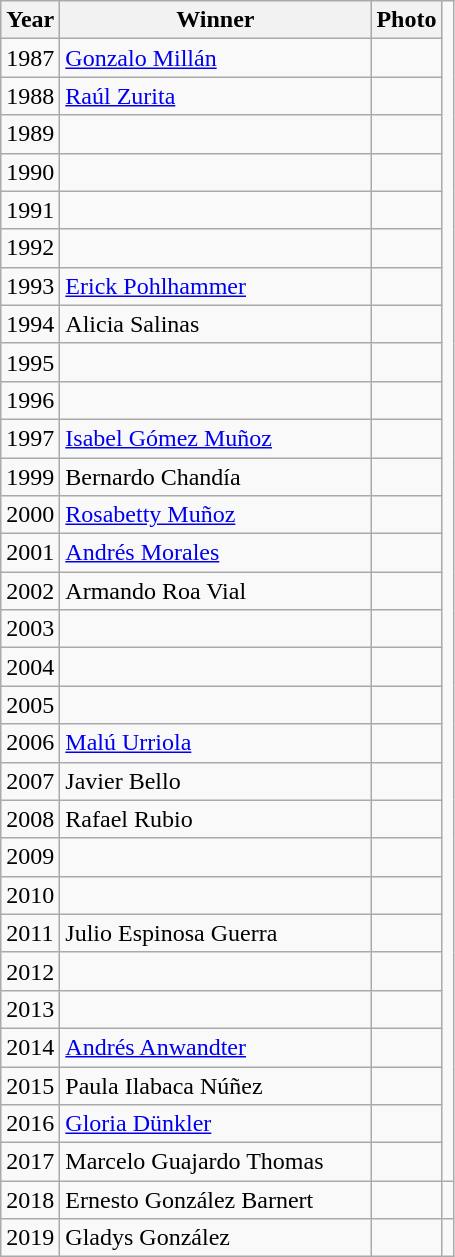<table class="wikitable">
<tr>
<th width=30>Year</th>
<th width=200>Winner</th>
<th>Photo</th>
</tr>
<tr>
<td>1987</td>
<td><a href='#'>Gonzalo Millán</a></td>
<td></td>
</tr>
<tr>
<td>1988</td>
<td><a href='#'>Raúl Zurita</a></td>
<td></td>
</tr>
<tr>
<td>1989</td>
<td></td>
<td></td>
</tr>
<tr>
<td>1990</td>
<td></td>
<td></td>
</tr>
<tr>
<td>1991</td>
<td></td>
<td></td>
</tr>
<tr>
<td>1992</td>
<td></td>
<td></td>
</tr>
<tr>
<td>1993</td>
<td><a href='#'>Erick Pohlhammer</a></td>
<td></td>
</tr>
<tr>
<td>1994</td>
<td>Alicia Salinas</td>
<td></td>
</tr>
<tr>
<td>1995</td>
<td></td>
<td></td>
</tr>
<tr>
<td>1996</td>
<td></td>
<td></td>
</tr>
<tr>
<td>1997</td>
<td><a href='#'>Isabel Gómez Muñoz</a></td>
<td></td>
</tr>
<tr>
<td>1999</td>
<td>Bernardo Chandía</td>
<td></td>
</tr>
<tr>
<td>2000</td>
<td><a href='#'>Rosabetty Muñoz</a></td>
<td></td>
</tr>
<tr>
<td>2001</td>
<td><a href='#'>Andrés Morales</a></td>
<td></td>
</tr>
<tr>
<td>2002</td>
<td>Armando Roa Vial</td>
<td></td>
</tr>
<tr>
<td>2003</td>
<td></td>
<td></td>
</tr>
<tr>
<td>2004</td>
<td></td>
<td></td>
</tr>
<tr>
<td>2005</td>
<td></td>
<td></td>
</tr>
<tr>
<td>2006</td>
<td><a href='#'>Malú Urriola</a></td>
<td></td>
</tr>
<tr>
<td>2007</td>
<td>Javier Bello</td>
<td></td>
</tr>
<tr>
<td>2008</td>
<td>Rafael Rubio</td>
<td></td>
</tr>
<tr>
<td>2009</td>
<td></td>
<td></td>
</tr>
<tr>
<td>2010</td>
<td></td>
<td></td>
</tr>
<tr>
<td>2011</td>
<td>Julio Espinosa Guerra</td>
<td></td>
</tr>
<tr>
<td>2012</td>
<td></td>
<td></td>
</tr>
<tr>
<td>2013</td>
<td></td>
<td></td>
</tr>
<tr>
<td>2014</td>
<td><a href='#'>Andrés Anwandter</a></td>
<td></td>
</tr>
<tr>
<td>2015</td>
<td>Paula Ilabaca Núñez</td>
<td></td>
</tr>
<tr>
<td>2016</td>
<td><a href='#'>Gloria Dünkler</a></td>
<td></td>
</tr>
<tr>
<td>2017</td>
<td>Marcelo Guajardo Thomas</td>
<td></td>
</tr>
<tr>
<td>2018</td>
<td>Ernesto González Barnert</td>
<td></td>
<td></td>
</tr>
<tr>
<td>2019</td>
<td>Gladys González</td>
<td></td>
<td></td>
</tr>
</table>
